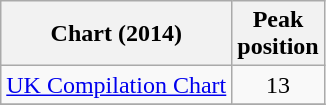<table class="wikitable">
<tr>
<th>Chart (2014)</th>
<th>Peak<br>position</th>
</tr>
<tr>
<td><a href='#'>UK Compilation Chart</a></td>
<td align="center">13</td>
</tr>
<tr>
</tr>
</table>
